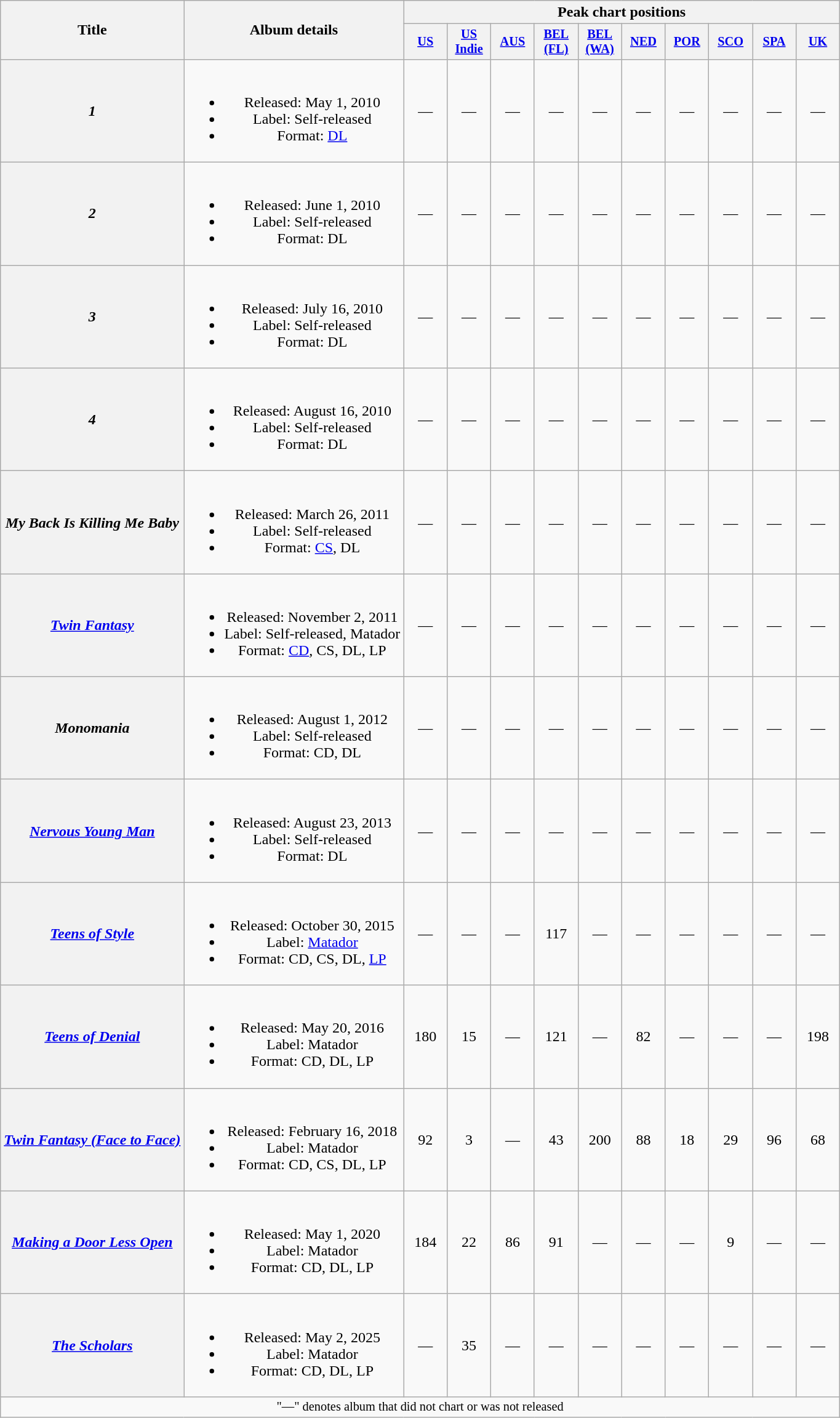<table class="wikitable plainrowheaders" style="text-align:center;">
<tr>
<th scope="col" rowspan="2">Title</th>
<th scope="col" rowspan="2">Album details</th>
<th scope="col" colspan="10">Peak chart positions</th>
</tr>
<tr>
<th scope="col" style="width:3em;font-size:85%;"><a href='#'>US</a><br></th>
<th scope="col" style="width:3em;font-size:85%;"><a href='#'>US<br>Indie</a><br></th>
<th scope="col" style="width:3em;font-size:85%;"><a href='#'>AUS</a><br></th>
<th scope="col" style="width:3em;font-size:85%;"><a href='#'>BEL<br>(FL)</a><br></th>
<th scope="col" style="width:3em;font-size:85%;"><a href='#'>BEL<br>(WA)</a><br></th>
<th scope="col" style="width:3em;font-size:85%;"><a href='#'>NED</a><br></th>
<th scope="col" style="width:3em;font-size:85%;"><a href='#'>POR</a><br></th>
<th scope="col" style="width:3em;font-size:85%;"><a href='#'>SCO</a><br></th>
<th scope="col" style="width:3em;font-size:85%;"><a href='#'>SPA</a><br></th>
<th scope="col" style="width:3em;font-size:85%;"><a href='#'>UK</a><br></th>
</tr>
<tr>
<th scope="row"><em>1</em></th>
<td><br><ul><li>Released: May 1, 2010</li><li>Label: Self-released</li><li>Format: <a href='#'>DL</a></li></ul></td>
<td>—</td>
<td>—</td>
<td>—</td>
<td>—</td>
<td>—</td>
<td>—</td>
<td>—</td>
<td>—</td>
<td>—</td>
<td>—</td>
</tr>
<tr>
<th scope="row"><em>2</em></th>
<td><br><ul><li>Released: June 1, 2010</li><li>Label: Self-released</li><li>Format: DL</li></ul></td>
<td>—</td>
<td>—</td>
<td>—</td>
<td>—</td>
<td>—</td>
<td>—</td>
<td>—</td>
<td>—</td>
<td>—</td>
<td>—</td>
</tr>
<tr>
<th scope="row"><em>3</em></th>
<td><br><ul><li>Released: July 16, 2010</li><li>Label: Self-released</li><li>Format: DL</li></ul></td>
<td>—</td>
<td>—</td>
<td>—</td>
<td>—</td>
<td>—</td>
<td>—</td>
<td>—</td>
<td>—</td>
<td>—</td>
<td>—</td>
</tr>
<tr>
<th scope="row"><em>4</em></th>
<td><br><ul><li>Released: August 16, 2010</li><li>Label: Self-released</li><li>Format: DL</li></ul></td>
<td>—</td>
<td>—</td>
<td>—</td>
<td>—</td>
<td>—</td>
<td>—</td>
<td>—</td>
<td>—</td>
<td>—</td>
<td>—</td>
</tr>
<tr>
<th scope="row"><em>My Back Is Killing Me Baby</em></th>
<td><br><ul><li>Released: March 26, 2011</li><li>Label: Self-released</li><li>Format: <a href='#'>CS</a>, DL</li></ul></td>
<td>—</td>
<td>—</td>
<td>—</td>
<td>—</td>
<td>—</td>
<td>—</td>
<td>—</td>
<td>—</td>
<td>—</td>
<td>—</td>
</tr>
<tr>
<th scope="row"><em><a href='#'>Twin Fantasy</a></em></th>
<td><br><ul><li>Released: November 2, 2011</li><li>Label: Self-released, Matador </li><li>Format: <a href='#'>CD</a>, CS, DL, LP</li></ul></td>
<td>—</td>
<td>—</td>
<td>—</td>
<td>—</td>
<td>—</td>
<td>—</td>
<td>—</td>
<td>—</td>
<td>—</td>
<td>—</td>
</tr>
<tr>
<th scope="row"><em>Monomania</em></th>
<td><br><ul><li>Released: August 1, 2012</li><li>Label: Self-released</li><li>Format: CD, DL</li></ul></td>
<td>—</td>
<td>—</td>
<td>—</td>
<td>—</td>
<td>—</td>
<td>—</td>
<td>—</td>
<td>—</td>
<td>—</td>
<td>—</td>
</tr>
<tr>
<th scope="row"><a href='#'><em>Nervous Young Man</em></a></th>
<td><br><ul><li>Released: August 23, 2013</li><li>Label: Self-released</li><li>Format: DL</li></ul></td>
<td>—</td>
<td>—</td>
<td>—</td>
<td>—</td>
<td>—</td>
<td>—</td>
<td>—</td>
<td>—</td>
<td>—</td>
<td>—</td>
</tr>
<tr>
<th scope="row"><em><a href='#'>Teens of Style</a></em></th>
<td><br><ul><li>Released: October 30, 2015</li><li>Label: <a href='#'>Matador</a> </li><li>Format: CD, CS, DL, <a href='#'>LP</a></li></ul></td>
<td>—</td>
<td>—</td>
<td>—</td>
<td>117</td>
<td>—</td>
<td>—</td>
<td>—</td>
<td>—</td>
<td>—</td>
<td>—</td>
</tr>
<tr>
<th scope="row"><em><a href='#'>Teens of Denial</a></em></th>
<td><br><ul><li>Released: May 20, 2016</li><li>Label: Matador </li><li>Format: CD, DL, LP</li></ul></td>
<td>180</td>
<td>15</td>
<td>—</td>
<td>121</td>
<td>—</td>
<td>82</td>
<td>—</td>
<td>—</td>
<td>—</td>
<td>198</td>
</tr>
<tr>
<th scope="row"><em><a href='#'>Twin Fantasy (Face to Face)</a></em></th>
<td><br><ul><li>Released: February 16, 2018</li><li>Label: Matador </li><li>Format: CD, CS, DL, LP</li></ul></td>
<td>92</td>
<td>3</td>
<td>—</td>
<td>43</td>
<td>200</td>
<td>88</td>
<td>18</td>
<td>29</td>
<td>96</td>
<td>68</td>
</tr>
<tr>
<th scope="row"><em><a href='#'>Making a Door Less Open</a></em></th>
<td><br><ul><li>Released: May 1, 2020</li><li>Label: Matador </li><li>Format: CD, DL, LP</li></ul></td>
<td>184</td>
<td>22</td>
<td>86</td>
<td>91</td>
<td>—</td>
<td>—</td>
<td>—</td>
<td>9</td>
<td>—</td>
<td>—</td>
</tr>
<tr>
<th scope="row"><em><a href='#'>The Scholars</a></em></th>
<td><br><ul><li>Released: May 2, 2025</li><li>Label: Matador </li><li>Format: CD, DL, LP</li></ul></td>
<td>—</td>
<td>35</td>
<td>—</td>
<td>—</td>
<td>—</td>
<td>—</td>
<td>—</td>
<td>—</td>
<td>—</td>
<td>—</td>
</tr>
<tr>
<td colspan="17" style="text-align:center; font-size:85%;">"—" denotes album that did not chart or was not released</td>
</tr>
</table>
